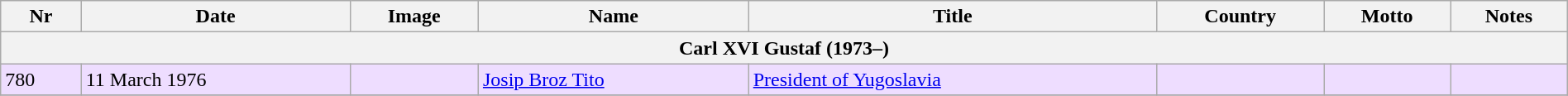<table class="wikitable" width=100%>
<tr>
<th>Nr</th>
<th>Date</th>
<th>Image</th>
<th>Name</th>
<th>Title</th>
<th>Country</th>
<th>Motto</th>
<th>Notes</th>
</tr>
<tr>
<th colspan=8>Carl XVI Gustaf (1973–)</th>
</tr>
<tr bgcolor="#EEDDFF">
<td>780</td>
<td>11 March 1976</td>
<td></td>
<td><a href='#'>Josip Broz Tito</a></td>
<td><a href='#'>President of Yugoslavia</a></td>
<td></td>
<td></td>
<td></td>
</tr>
<tr>
</tr>
</table>
